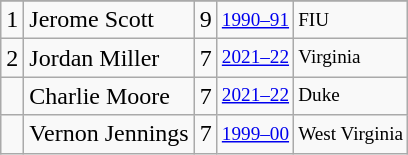<table class="wikitable">
<tr>
</tr>
<tr>
<td>1</td>
<td>Jerome Scott</td>
<td>9</td>
<td style="font-size:80%;"><a href='#'>1990–91</a></td>
<td style="font-size:80%;">FIU</td>
</tr>
<tr>
<td>2</td>
<td>Jordan Miller</td>
<td>7</td>
<td style="font-size:80%;"><a href='#'>2021–22</a></td>
<td style="font-size:80%;">Virginia</td>
</tr>
<tr>
<td></td>
<td>Charlie Moore</td>
<td>7</td>
<td style="font-size:80%;"><a href='#'>2021–22</a></td>
<td style="font-size:80%;">Duke</td>
</tr>
<tr>
<td></td>
<td>Vernon Jennings</td>
<td>7</td>
<td style="font-size:80%;"><a href='#'>1999–00</a></td>
<td style="font-size:80%;">West Virginia</td>
</tr>
</table>
